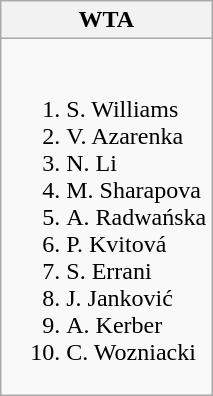<table class="wikitable">
<tr>
<th>WTA</th>
</tr>
<tr style="vertical-align: top;">
<td style="white-space: nowrap;"><br><ol><li> S. Williams</li><li> V. Azarenka</li><li> N. Li</li><li> M. Sharapova</li><li> A. Radwańska</li><li> P. Kvitová</li><li> S. Errani</li><li> J. Janković</li><li> A. Kerber</li><li> C. Wozniacki</li></ol></td>
</tr>
</table>
